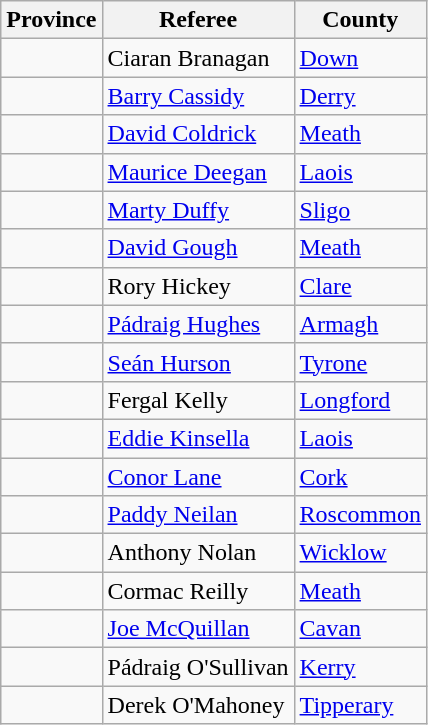<table class="wikitable">
<tr>
<th>Province</th>
<th>Referee </th>
<th>County</th>
</tr>
<tr>
<td></td>
<td>Ciaran Branagan</td>
<td> <a href='#'>Down</a></td>
</tr>
<tr>
<td></td>
<td><a href='#'>Barry Cassidy</a></td>
<td> <a href='#'>Derry</a></td>
</tr>
<tr>
<td></td>
<td><a href='#'>David Coldrick</a></td>
<td> <a href='#'>Meath</a></td>
</tr>
<tr>
<td></td>
<td><a href='#'>Maurice Deegan</a></td>
<td> <a href='#'>Laois</a></td>
</tr>
<tr>
<td></td>
<td><a href='#'>Marty Duffy</a></td>
<td> <a href='#'>Sligo</a></td>
</tr>
<tr>
<td></td>
<td><a href='#'>David Gough</a></td>
<td> <a href='#'>Meath</a></td>
</tr>
<tr>
<td></td>
<td>Rory Hickey</td>
<td> <a href='#'>Clare</a></td>
</tr>
<tr>
<td></td>
<td><a href='#'>Pádraig Hughes</a></td>
<td> <a href='#'>Armagh</a></td>
</tr>
<tr>
<td></td>
<td><a href='#'>Seán Hurson</a></td>
<td> <a href='#'>Tyrone</a></td>
</tr>
<tr>
<td></td>
<td>Fergal Kelly</td>
<td> <a href='#'>Longford</a></td>
</tr>
<tr>
<td></td>
<td><a href='#'>Eddie Kinsella</a></td>
<td> <a href='#'>Laois</a></td>
</tr>
<tr>
<td></td>
<td><a href='#'>Conor Lane</a></td>
<td> <a href='#'>Cork</a></td>
</tr>
<tr>
<td></td>
<td><a href='#'>Paddy Neilan</a></td>
<td> <a href='#'>Roscommon</a></td>
</tr>
<tr>
<td></td>
<td>Anthony Nolan</td>
<td> <a href='#'>Wicklow</a></td>
</tr>
<tr>
<td></td>
<td>Cormac Reilly</td>
<td> <a href='#'>Meath</a></td>
</tr>
<tr>
<td></td>
<td><a href='#'>Joe McQuillan</a></td>
<td> <a href='#'>Cavan</a></td>
</tr>
<tr>
<td></td>
<td>Pádraig O'Sullivan</td>
<td> <a href='#'>Kerry</a></td>
</tr>
<tr>
<td></td>
<td>Derek O'Mahoney</td>
<td> <a href='#'>Tipperary</a></td>
</tr>
</table>
